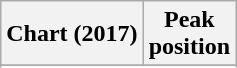<table class="wikitable plainrowheaders">
<tr>
<th scope="col">Chart (2017)</th>
<th scope="col">Peak<br>position</th>
</tr>
<tr>
</tr>
<tr>
</tr>
<tr>
</tr>
</table>
